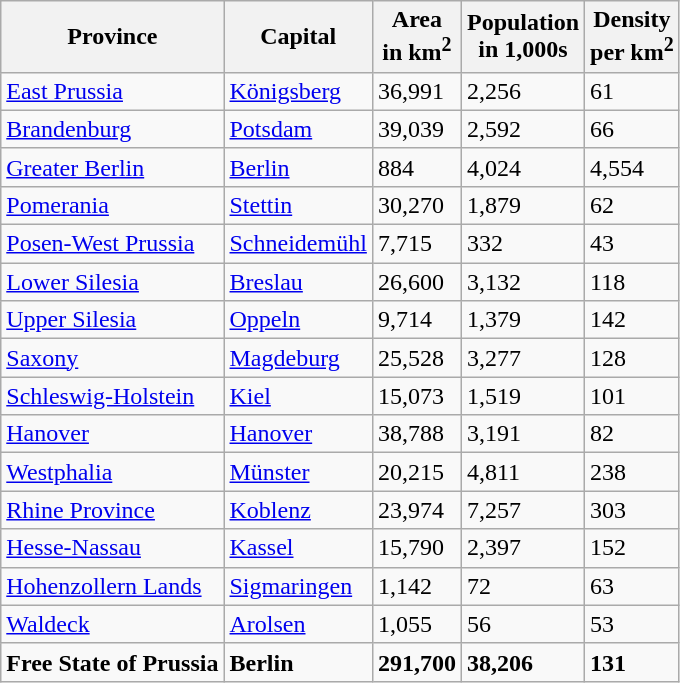<table class="wikitable sortable floatright">
<tr>
<th>Province</th>
<th>Capital</th>
<th>Area<br>in km<sup>2</sup></th>
<th>Population<br>in 1,000s</th>
<th>Density<br>per km<sup>2</sup></th>
</tr>
<tr>
<td><a href='#'>East Prussia</a></td>
<td><a href='#'>Königsberg</a></td>
<td>36,991</td>
<td>2,256</td>
<td>61</td>
</tr>
<tr>
<td><a href='#'>Brandenburg</a></td>
<td><a href='#'>Potsdam</a></td>
<td>39,039</td>
<td>2,592</td>
<td>66</td>
</tr>
<tr>
<td><a href='#'>Greater Berlin</a></td>
<td><a href='#'>Berlin</a></td>
<td>884</td>
<td>4,024</td>
<td>4,554</td>
</tr>
<tr>
<td><a href='#'>Pomerania</a></td>
<td><a href='#'>Stettin</a></td>
<td>30,270</td>
<td>1,879</td>
<td>62</td>
</tr>
<tr>
<td><a href='#'>Posen-West Prussia</a></td>
<td><a href='#'>Schneidemühl</a></td>
<td>7,715</td>
<td>332</td>
<td>43</td>
</tr>
<tr>
<td><a href='#'>Lower Silesia</a></td>
<td><a href='#'>Breslau</a></td>
<td>26,600</td>
<td>3,132</td>
<td>118</td>
</tr>
<tr>
<td><a href='#'>Upper Silesia</a></td>
<td><a href='#'>Oppeln</a></td>
<td>9,714</td>
<td>1,379</td>
<td>142</td>
</tr>
<tr>
<td><a href='#'>Saxony</a></td>
<td><a href='#'>Magdeburg</a></td>
<td>25,528</td>
<td>3,277</td>
<td>128</td>
</tr>
<tr>
<td><a href='#'>Schleswig-Holstein</a></td>
<td><a href='#'>Kiel</a></td>
<td>15,073</td>
<td>1,519</td>
<td>101</td>
</tr>
<tr>
<td><a href='#'>Hanover</a></td>
<td><a href='#'>Hanover</a></td>
<td>38,788</td>
<td>3,191</td>
<td>82</td>
</tr>
<tr>
<td><a href='#'>Westphalia</a></td>
<td><a href='#'>Münster</a></td>
<td>20,215</td>
<td>4,811</td>
<td>238</td>
</tr>
<tr>
<td><a href='#'>Rhine Province</a></td>
<td><a href='#'>Koblenz</a></td>
<td>23,974</td>
<td>7,257</td>
<td>303</td>
</tr>
<tr>
<td><a href='#'>Hesse-Nassau</a></td>
<td><a href='#'>Kassel</a></td>
<td>15,790</td>
<td>2,397</td>
<td>152</td>
</tr>
<tr>
<td><a href='#'>Hohenzollern Lands</a></td>
<td><a href='#'>Sigmaringen</a></td>
<td>1,142</td>
<td>72</td>
<td>63</td>
</tr>
<tr>
<td><a href='#'>Waldeck</a></td>
<td><a href='#'>Arolsen</a></td>
<td>1,055</td>
<td>56</td>
<td>53</td>
</tr>
<tr class="sortbottom">
<td><strong>Free State of Prussia</strong></td>
<td><strong>Berlin</strong></td>
<td><strong>291,700</strong></td>
<td><strong>38,206</strong></td>
<td><strong>131</strong></td>
</tr>
</table>
